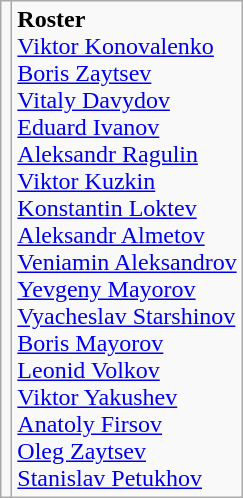<table class="wikitable" style="text-align:center">
<tr>
<td></td>
<td align=left><strong>Roster</strong><br> <a href='#'>Viktor Konovalenko</a> <br> <a href='#'>Boris Zaytsev</a> <br> <a href='#'>Vitaly Davydov</a> <br> <a href='#'>Eduard Ivanov</a> <br> <a href='#'>Aleksandr Ragulin</a> <br> <a href='#'>Viktor Kuzkin</a> <br> <a href='#'>Konstantin Loktev</a> <br> <a href='#'>Aleksandr Almetov</a> <br> <a href='#'>Veniamin Aleksandrov</a> <br> <a href='#'>Yevgeny Mayorov</a> <br> <a href='#'>Vyacheslav Starshinov</a> <br> <a href='#'>Boris Mayorov</a> <br> <a href='#'>Leonid Volkov</a> <br> <a href='#'>Viktor Yakushev</a> <br> <a href='#'>Anatoly Firsov</a> <br> <a href='#'>Oleg Zaytsev</a> <br> <a href='#'>Stanislav Petukhov</a></td>
</tr>
</table>
